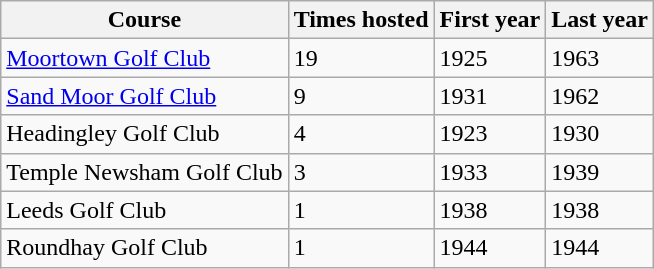<table class="wikitable">
<tr>
<th>Course</th>
<th>Times hosted</th>
<th>First year</th>
<th>Last year</th>
</tr>
<tr>
<td><a href='#'>Moortown Golf Club</a></td>
<td>19</td>
<td>1925</td>
<td>1963</td>
</tr>
<tr>
<td><a href='#'>Sand Moor Golf Club</a></td>
<td>9</td>
<td>1931</td>
<td>1962</td>
</tr>
<tr>
<td>Headingley Golf Club</td>
<td>4</td>
<td>1923</td>
<td>1930</td>
</tr>
<tr>
<td>Temple Newsham Golf Club</td>
<td>3</td>
<td>1933</td>
<td>1939</td>
</tr>
<tr>
<td>Leeds Golf Club</td>
<td>1</td>
<td>1938</td>
<td>1938</td>
</tr>
<tr>
<td>Roundhay Golf Club</td>
<td>1</td>
<td>1944</td>
<td>1944</td>
</tr>
</table>
